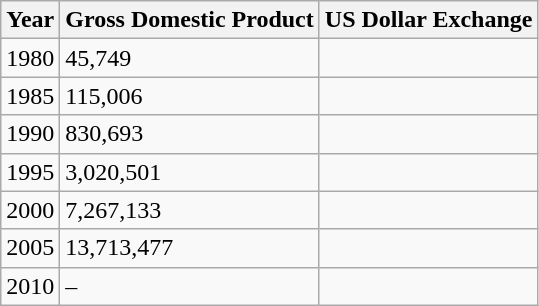<table class="wikitable">
<tr>
<th>Year</th>
<th>Gross Domestic Product</th>
<th>US Dollar Exchange</th>
</tr>
<tr>
<td>1980</td>
<td>45,749</td>
<td></td>
</tr>
<tr>
<td>1985</td>
<td>115,006</td>
<td></td>
</tr>
<tr>
<td>1990</td>
<td>830,693</td>
<td></td>
</tr>
<tr>
<td>1995</td>
<td>3,020,501</td>
<td></td>
</tr>
<tr>
<td>2000</td>
<td>7,267,133</td>
<td></td>
</tr>
<tr>
<td>2005</td>
<td>13,713,477</td>
<td></td>
</tr>
<tr>
<td>2010</td>
<td>–</td>
<td></td>
</tr>
</table>
